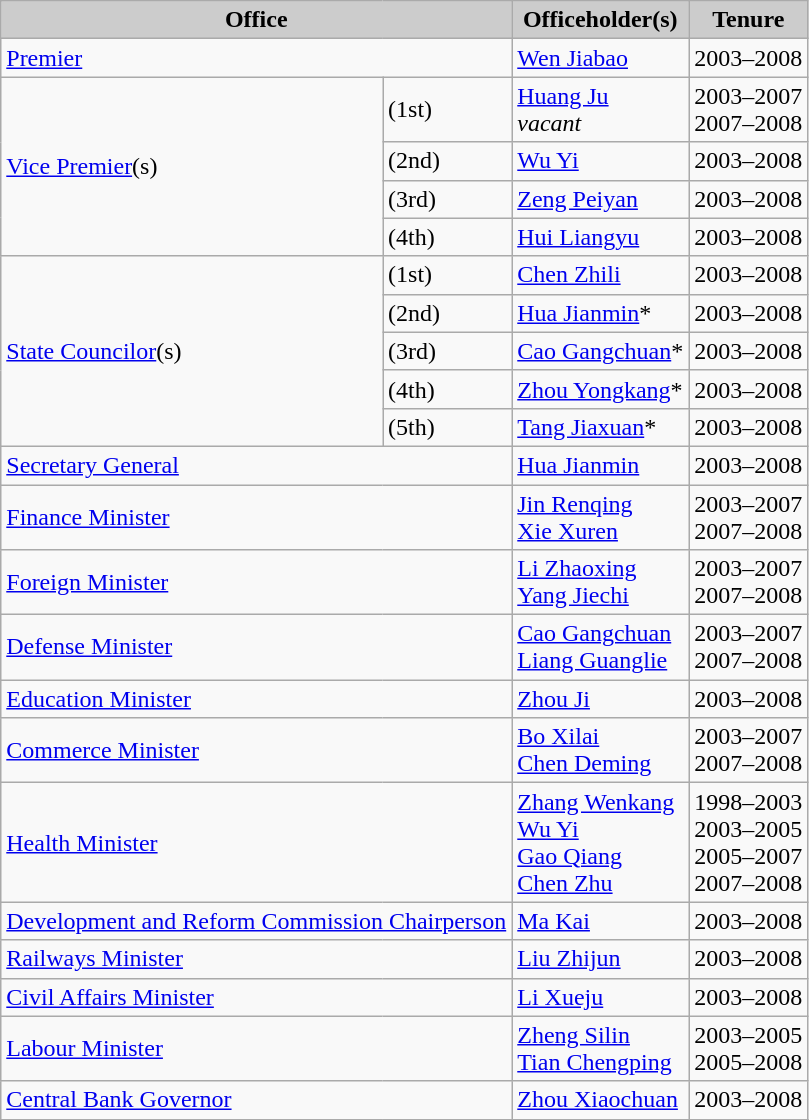<table class="wikitable">
<tr>
<th style="background:#ccc;" colspan="2">Office</th>
<th style="background:#ccc;">Officeholder(s)</th>
<th style="background:#ccc;">Tenure</th>
</tr>
<tr>
<td colspan="2"><a href='#'>Premier</a></td>
<td><a href='#'>Wen Jiabao</a></td>
<td>2003–2008</td>
</tr>
<tr>
<td rowspan="4"><a href='#'>Vice Premier</a>(s)</td>
<td>(1st)</td>
<td><a href='#'>Huang Ju</a><br><em>vacant</em></td>
<td>2003–2007<br>2007–2008</td>
</tr>
<tr>
<td>(2nd)</td>
<td><a href='#'>Wu Yi</a></td>
<td>2003–2008</td>
</tr>
<tr>
<td>(3rd)</td>
<td><a href='#'>Zeng Peiyan</a></td>
<td>2003–2008</td>
</tr>
<tr>
<td>(4th)</td>
<td><a href='#'>Hui Liangyu</a></td>
<td>2003–2008</td>
</tr>
<tr>
<td rowspan="5"><a href='#'>State Councilor</a>(s)</td>
<td>(1st)</td>
<td><a href='#'>Chen Zhili</a></td>
<td>2003–2008</td>
</tr>
<tr>
<td>(2nd)</td>
<td><a href='#'>Hua Jianmin</a>*</td>
<td>2003–2008</td>
</tr>
<tr>
<td>(3rd)</td>
<td><a href='#'>Cao Gangchuan</a>*</td>
<td>2003–2008</td>
</tr>
<tr>
<td>(4th)</td>
<td><a href='#'>Zhou Yongkang</a>*</td>
<td>2003–2008</td>
</tr>
<tr>
<td>(5th)</td>
<td><a href='#'>Tang Jiaxuan</a>*</td>
<td>2003–2008</td>
</tr>
<tr>
<td colspan="2"><a href='#'>Secretary General</a></td>
<td><a href='#'>Hua Jianmin</a></td>
<td>2003–2008</td>
</tr>
<tr>
<td colspan="2"><a href='#'>Finance Minister</a></td>
<td><a href='#'>Jin Renqing</a><br><a href='#'>Xie Xuren</a></td>
<td>2003–2007<br>2007–2008</td>
</tr>
<tr>
<td colspan="2"><a href='#'>Foreign Minister</a></td>
<td><a href='#'>Li Zhaoxing</a><br><a href='#'>Yang Jiechi</a></td>
<td>2003–2007<br>2007–2008</td>
</tr>
<tr>
<td colspan="2"><a href='#'>Defense Minister</a></td>
<td><a href='#'>Cao Gangchuan</a><br><a href='#'>Liang Guanglie</a></td>
<td>2003–2007<br>2007–2008</td>
</tr>
<tr>
<td colspan="2"><a href='#'>Education Minister</a></td>
<td><a href='#'>Zhou Ji</a></td>
<td>2003–2008</td>
</tr>
<tr>
<td colspan="2"><a href='#'>Commerce Minister</a></td>
<td><a href='#'>Bo Xilai</a><br><a href='#'>Chen Deming</a></td>
<td>2003–2007<br>2007–2008</td>
</tr>
<tr>
<td colspan="2"><a href='#'>Health Minister</a></td>
<td><a href='#'>Zhang Wenkang</a><br><a href='#'>Wu Yi</a><br><a href='#'>Gao Qiang</a><br><a href='#'>Chen Zhu</a></td>
<td>1998–2003<br>2003–2005<br>2005–2007<br>2007–2008</td>
</tr>
<tr>
<td colspan="2"><a href='#'>Development and Reform Commission Chairperson</a></td>
<td><a href='#'>Ma Kai</a></td>
<td>2003–2008</td>
</tr>
<tr>
<td colspan="2"><a href='#'>Railways Minister</a></td>
<td><a href='#'>Liu Zhijun</a></td>
<td>2003–2008</td>
</tr>
<tr>
<td colspan="2"><a href='#'>Civil Affairs Minister</a></td>
<td><a href='#'>Li Xueju</a></td>
<td>2003–2008</td>
</tr>
<tr>
<td colspan="2"><a href='#'>Labour Minister</a></td>
<td><a href='#'>Zheng Silin</a><br><a href='#'>Tian Chengping</a></td>
<td>2003–2005<br>2005–2008</td>
</tr>
<tr>
<td colspan="2"><a href='#'>Central Bank Governor</a></td>
<td><a href='#'>Zhou Xiaochuan</a></td>
<td>2003–2008</td>
</tr>
<tr>
</tr>
</table>
